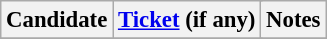<table class="wikitable" style="font-size: 95%">
<tr>
<th>Candidate</th>
<th colspan="2"><a href='#'>Ticket</a> (if any)</th>
<th>Notes</th>
</tr>
<tr>
</tr>
</table>
